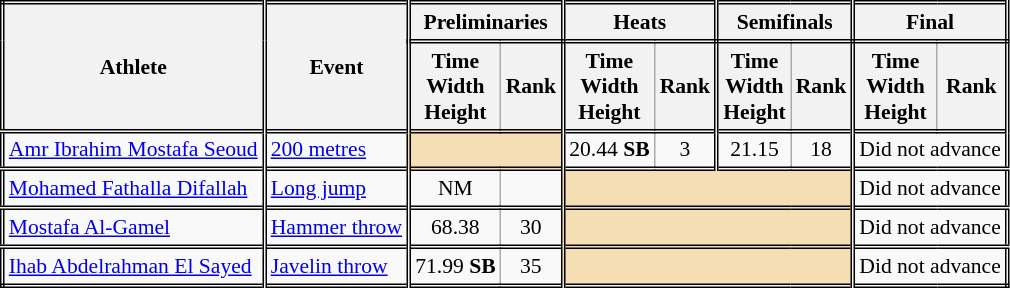<table class=wikitable style="font-size:90%; border: double;">
<tr>
<th rowspan="2" style="border-right:double">Athlete</th>
<th rowspan="2" style="border-right:double">Event</th>
<th colspan="2" style="border-right:double; border-bottom:double;">Preliminaries</th>
<th colspan="2" style="border-right:double; border-bottom:double;">Heats</th>
<th colspan="2" style="border-right:double; border-bottom:double;">Semifinals</th>
<th colspan="2" style="border-right:double; border-bottom:double;">Final</th>
</tr>
<tr>
<th>Time<br>Width<br>Height</th>
<th style="border-right:double">Rank</th>
<th>Time<br>Width<br>Height</th>
<th style="border-right:double">Rank</th>
<th>Time<br>Width<br>Height</th>
<th style="border-right:double">Rank</th>
<th>Time<br>Width<br>Height</th>
<th style="border-right:double">Rank</th>
</tr>
<tr style="border-top: double;">
<td style="border-right:double"><a href='#'>Amr Ibrahim Mostafa Seoud</a></td>
<td style="border-right:double"><a href='#'>200 metres</a></td>
<td style="border-right:double" colspan= 2 bgcolor="wheat"></td>
<td align=center>20.44 <strong>SB</strong></td>
<td align=center style="border-right:double">3</td>
<td align=center>21.15</td>
<td align=center style="border-right:double">18</td>
<td colspan="2" align=center>Did not advance</td>
</tr>
<tr style="border-top: double;">
<td style="border-right:double"><a href='#'>Mohamed Fathalla Difallah</a></td>
<td style="border-right:double"><a href='#'>Long jump</a></td>
<td align=center>NM</td>
<td align=center style="border-right:double"></td>
<td style="border-right:double" colspan= 4 bgcolor="wheat"></td>
<td colspan="2" align=center>Did not advance</td>
</tr>
<tr style="border-top: double;">
<td style="border-right:double"><a href='#'>Mostafa Al-Gamel</a></td>
<td style="border-right:double"><a href='#'>Hammer throw</a></td>
<td align=center>68.38</td>
<td align=center style="border-right:double">30</td>
<td style="border-right:double" colspan= 4 bgcolor="wheat"></td>
<td colspan="2" align=center>Did not advance</td>
</tr>
<tr style="border-top: double;">
<td style="border-right:double"><a href='#'>Ihab Abdelrahman El Sayed</a></td>
<td style="border-right:double"><a href='#'>Javelin throw</a></td>
<td align=center>71.99 <strong>SB</strong></td>
<td align=center style="border-right:double">35</td>
<td style="border-right:double" colspan= 4 bgcolor="wheat"></td>
<td colspan="2" align=center>Did not advance</td>
</tr>
</table>
